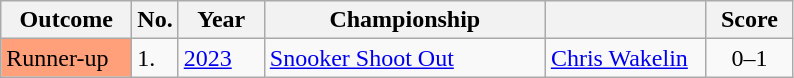<table class="sortable wikitable">
<tr>
<th width="80">Outcome</th>
<th width="20">No.</th>
<th width="50">Year</th>
<th width="180">Championship</th>
<th width="100"></th>
<th width="50">Score</th>
</tr>
<tr>
<td style="background:#ffa07a;">Runner-up</td>
<td>1.</td>
<td><a href='#'>2023</a></td>
<td><a href='#'>Snooker Shoot Out</a></td>
<td> <a href='#'>Chris Wakelin</a></td>
<td align="center">0–1</td>
</tr>
</table>
